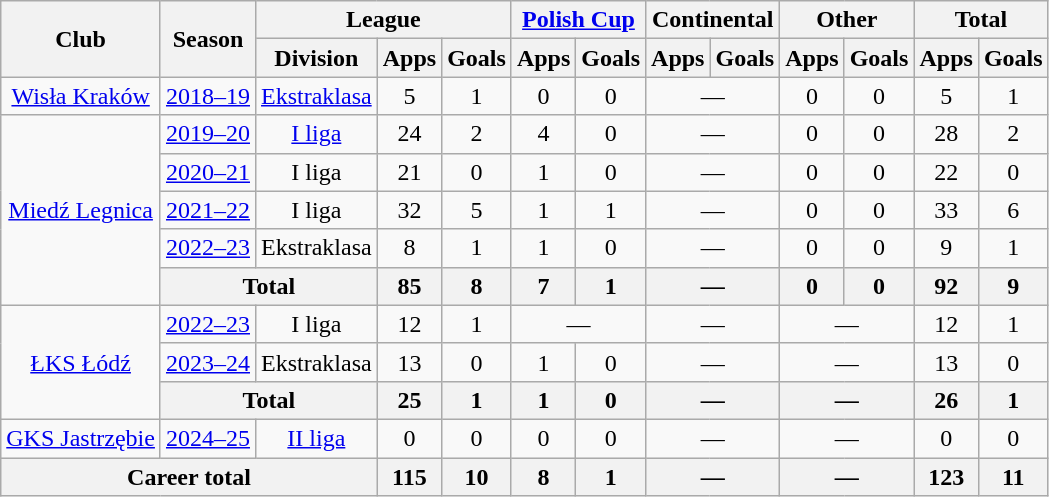<table class="wikitable" style="text-align: center;">
<tr>
<th rowspan="2">Club</th>
<th rowspan="2">Season</th>
<th colspan="3">League</th>
<th colspan="2"><a href='#'>Polish Cup</a></th>
<th colspan="2">Continental</th>
<th colspan="2">Other</th>
<th colspan="2">Total</th>
</tr>
<tr>
<th>Division</th>
<th>Apps</th>
<th>Goals</th>
<th>Apps</th>
<th>Goals</th>
<th>Apps</th>
<th>Goals</th>
<th>Apps</th>
<th>Goals</th>
<th>Apps</th>
<th>Goals</th>
</tr>
<tr>
<td><a href='#'>Wisła Kraków</a></td>
<td><a href='#'>2018–19</a></td>
<td><a href='#'>Ekstraklasa</a></td>
<td>5</td>
<td>1</td>
<td>0</td>
<td>0</td>
<td colspan="2">—</td>
<td>0</td>
<td>0</td>
<td>5</td>
<td>1</td>
</tr>
<tr>
<td rowspan="5"><a href='#'>Miedź Legnica</a></td>
<td><a href='#'>2019–20</a></td>
<td><a href='#'>I liga</a></td>
<td>24</td>
<td>2</td>
<td>4</td>
<td>0</td>
<td colspan="2">—</td>
<td>0</td>
<td>0</td>
<td>28</td>
<td>2</td>
</tr>
<tr>
<td><a href='#'>2020–21</a></td>
<td>I liga</td>
<td>21</td>
<td>0</td>
<td>1</td>
<td>0</td>
<td colspan="2">—</td>
<td>0</td>
<td>0</td>
<td>22</td>
<td>0</td>
</tr>
<tr>
<td><a href='#'>2021–22</a></td>
<td>I liga</td>
<td>32</td>
<td>5</td>
<td>1</td>
<td>1</td>
<td colspan="2">—</td>
<td>0</td>
<td>0</td>
<td>33</td>
<td>6</td>
</tr>
<tr>
<td><a href='#'>2022–23</a></td>
<td>Ekstraklasa</td>
<td>8</td>
<td>1</td>
<td>1</td>
<td>0</td>
<td colspan="2">—</td>
<td>0</td>
<td>0</td>
<td>9</td>
<td>1</td>
</tr>
<tr>
<th colspan="2">Total</th>
<th>85</th>
<th>8</th>
<th>7</th>
<th>1</th>
<th colspan="2">—</th>
<th>0</th>
<th>0</th>
<th>92</th>
<th>9</th>
</tr>
<tr>
<td rowspan="3"><a href='#'>ŁKS Łódź</a></td>
<td><a href='#'>2022–23</a></td>
<td>I liga</td>
<td>12</td>
<td>1</td>
<td colspan="2">—</td>
<td colspan="2">—</td>
<td colspan="2">—</td>
<td>12</td>
<td>1</td>
</tr>
<tr>
<td><a href='#'>2023–24</a></td>
<td>Ekstraklasa</td>
<td>13</td>
<td>0</td>
<td>1</td>
<td>0</td>
<td colspan="2">—</td>
<td colspan="2">—</td>
<td>13</td>
<td>0</td>
</tr>
<tr>
<th colspan="2">Total</th>
<th>25</th>
<th>1</th>
<th>1</th>
<th>0</th>
<th colspan="2">—</th>
<th colspan="2">—</th>
<th>26</th>
<th>1</th>
</tr>
<tr>
<td><a href='#'>GKS Jastrzębie</a></td>
<td><a href='#'>2024–25</a></td>
<td><a href='#'>II liga</a></td>
<td>0</td>
<td>0</td>
<td>0</td>
<td>0</td>
<td colspan="2">—</td>
<td colspan="2">—</td>
<td>0</td>
<td>0</td>
</tr>
<tr>
<th colspan="3">Career total</th>
<th>115</th>
<th>10</th>
<th>8</th>
<th>1</th>
<th colspan="2">—</th>
<th colspan="2">—</th>
<th>123</th>
<th>11</th>
</tr>
</table>
